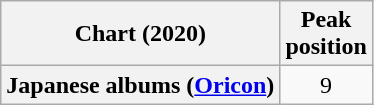<table class="wikitable sortable plainrowheaders" style="text-align:center">
<tr>
<th scope="col">Chart (2020)</th>
<th scope="col">Peak<br>position</th>
</tr>
<tr>
<th scope="row">Japanese albums (<a href='#'>Oricon</a>)</th>
<td>9</td>
</tr>
</table>
